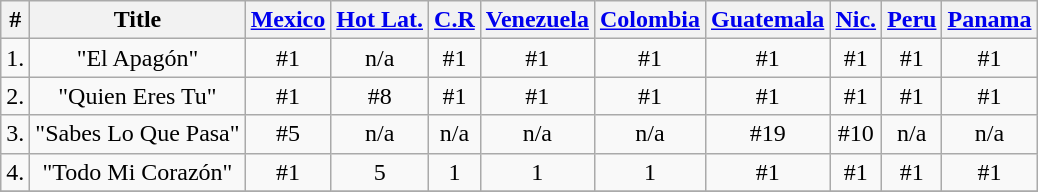<table class="wikitable">
<tr>
<th>#</th>
<th>Title</th>
<th><a href='#'>Mexico</a></th>
<th><a href='#'>Hot Lat.</a></th>
<th><a href='#'>C.R</a></th>
<th><a href='#'>Venezuela</a></th>
<th><a href='#'>Colombia</a></th>
<th><a href='#'>Guatemala</a></th>
<th><a href='#'>Nic.</a></th>
<th><a href='#'>Peru</a></th>
<th><a href='#'>Panama</a></th>
</tr>
<tr>
<td>1.</td>
<td align="center">"El Apagón"</td>
<td align="center">#1</td>
<td align="center">n/a</td>
<td align="center">#1</td>
<td align="center">#1</td>
<td align="center">#1</td>
<td align="center">#1</td>
<td align="center">#1</td>
<td align="center">#1</td>
<td align="center">#1</td>
</tr>
<tr>
<td>2.</td>
<td align="center">"Quien Eres Tu"</td>
<td align="center">#1</td>
<td align="center">#8 </td>
<td align="center">#1</td>
<td align="center">#1</td>
<td align="center">#1</td>
<td align="center">#1</td>
<td align="center">#1</td>
<td align="center">#1</td>
<td align="center">#1</td>
</tr>
<tr>
<td>3.</td>
<td align="center">"Sabes Lo Que Pasa"</td>
<td align="center">#5</td>
<td align="center">n/a</td>
<td align="center">n/a</td>
<td align="center">n/a</td>
<td align="center">n/a</td>
<td align="center">#19</td>
<td align="center">#10</td>
<td align="center">n/a</td>
<td align="center">n/a</td>
</tr>
<tr>
<td>4.</td>
<td align="center">"Todo Mi Corazón"</td>
<td align="center">#1</td>
<td align="center">5 </td>
<td align="center">1</td>
<td align="center">1</td>
<td align="center">1</td>
<td align="center">#1</td>
<td align="center">#1</td>
<td align="center">#1</td>
<td align="center">#1</td>
</tr>
<tr>
</tr>
</table>
